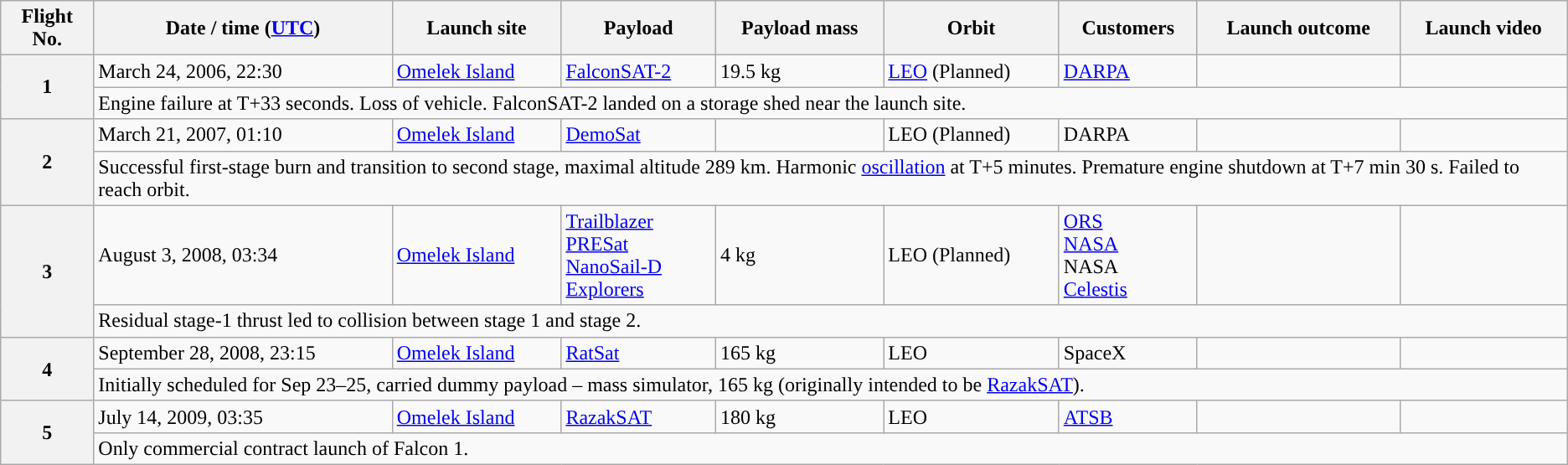<table class="wikitable plainrowheaders">
<tr>
<th scope="col">Flight <abbr>No.</abbr></th>
<th scope="col">Date / time (<a href='#'>UTC</a>)</th>
<th scope="col">Launch site</th>
<th scope="col">Payload</th>
<th scope="col">Payload mass</th>
<th scope="col">Orbit</th>
<th scope="col">Customers</th>
<th scope="col">Launch outcome</th>
<th scope="col">Launch video</th>
</tr>
<tr>
<th scope="row" rowspan=2 style="text-align:center;">1</th>
<td>March 24, 2006, 22:30</td>
<td><a href='#'>Omelek Island</a></td>
<td><a href='#'>FalconSAT-2</a></td>
<td>19.5 kg</td>
<td><a href='#'>LEO</a> (Planned)</td>
<td><a href='#'>DARPA</a></td>
<td></td>
<td></td>
</tr>
<tr>
<td colspan="8">Engine failure at T+33 seconds. Loss of vehicle. FalconSAT-2 landed on a storage shed near the launch site.</td>
</tr>
<tr>
<th scope="row" rowspan=2 style="text-align:center;">2</th>
<td>March 21, 2007, 01:10</td>
<td><a href='#'>Omelek Island</a></td>
<td><a href='#'>DemoSat</a></td>
<td></td>
<td>LEO (Planned)</td>
<td>DARPA</td>
<td></td>
<td></td>
</tr>
<tr>
<td colspan="8">Successful first-stage burn and transition to second stage, maximal altitude 289 km. Harmonic <a href='#'>oscillation</a> at T+5 minutes. Premature engine shutdown at T+7 min 30 s. Failed to reach orbit.</td>
</tr>
<tr>
<th scope="row" rowspan=2 style="text-align:center;">3</th>
<td>August 3, 2008, 03:34</td>
<td><a href='#'>Omelek Island</a></td>
<td><a href='#'>Trailblazer</a> <br> <a href='#'>PRESat</a> <br> <a href='#'>NanoSail-D</a> <br> <a href='#'>Explorers</a></td>
<td>4 kg</td>
<td>LEO (Planned)</td>
<td><a href='#'>ORS</a> <br> <a href='#'>NASA</a> <br> NASA <br> <a href='#'>Celestis</a></td>
<td></td>
<td></td>
</tr>
<tr>
<td colspan="8">Residual stage-1 thrust led to collision between stage 1 and stage 2.</td>
</tr>
<tr>
<th scope="row" rowspan=2 style="text-align:center;">4</th>
<td>September 28, 2008, 23:15</td>
<td><a href='#'>Omelek Island</a></td>
<td><a href='#'>RatSat</a></td>
<td>165 kg</td>
<td>LEO</td>
<td>SpaceX</td>
<td></td>
<td></td>
</tr>
<tr>
<td colspan="8">Initially scheduled for Sep 23–25, carried dummy payload – mass simulator, 165 kg (originally intended to be <a href='#'>RazakSAT</a>).</td>
</tr>
<tr>
<th scope="row" rowspan=2 style="text-align:center;">5</th>
<td>July 14, 2009, 03:35</td>
<td><a href='#'>Omelek Island</a></td>
<td><a href='#'>RazakSAT</a></td>
<td>180 kg</td>
<td>LEO</td>
<td><a href='#'>ATSB</a></td>
<td></td>
<td></td>
</tr>
<tr>
<td colspan="8">Only commercial contract launch of Falcon 1.</td>
</tr>
</table>
